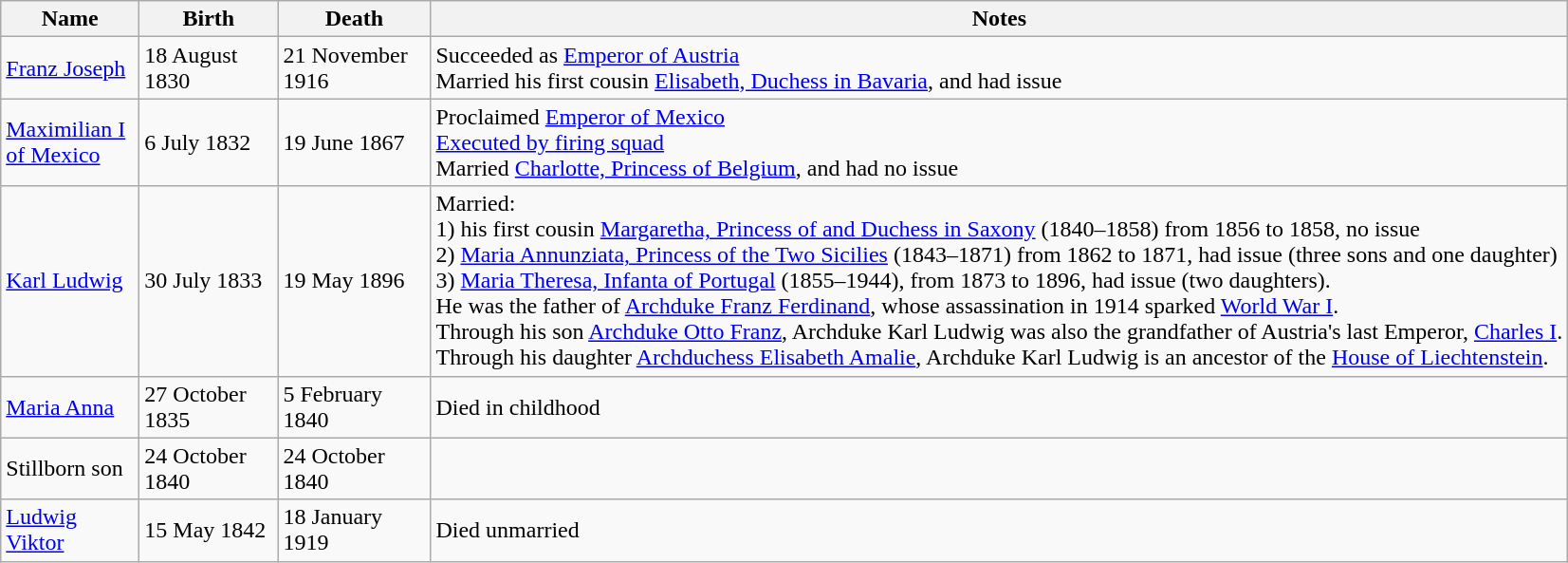<table class="wikitable">
<tr>
<th width="90pt">Name</th>
<th width="90pt">Birth</th>
<th width="100pt">Death</th>
<th>Notes</th>
</tr>
<tr>
<td><a href='#'>Franz Joseph</a></td>
<td>18 August 1830</td>
<td>21 November 1916</td>
<td>Succeeded as <a href='#'>Emperor of Austria</a><br>Married his first cousin <a href='#'>Elisabeth, Duchess in Bavaria</a>, and had issue</td>
</tr>
<tr>
<td><a href='#'>Maximilian I of Mexico</a></td>
<td>6 July 1832</td>
<td>19 June 1867</td>
<td>Proclaimed <a href='#'>Emperor of Mexico</a><br><a href='#'>Executed by firing squad</a><br>Married <a href='#'>Charlotte, Princess of Belgium</a>, and had no issue</td>
</tr>
<tr>
<td><a href='#'>Karl Ludwig</a></td>
<td>30 July 1833</td>
<td>19 May 1896</td>
<td>Married:<br>1) his first cousin <a href='#'>Margaretha, Princess of and Duchess in Saxony</a> (1840–1858) from 1856 to 1858, no issue<br>2) <a href='#'>Maria Annunziata, Princess of the Two Sicilies</a> (1843–1871) from 1862 to 1871, had issue (three sons and one daughter)<br>3) <a href='#'>Maria Theresa, Infanta of Portugal</a> (1855–1944), from 1873 to 1896, had issue (two daughters).<br>He was the father of <a href='#'>Archduke Franz Ferdinand</a>, whose assassination in 1914 sparked <a href='#'>World War I</a>.<br>Through his son <a href='#'>Archduke Otto Franz</a>, Archduke Karl Ludwig was also the grandfather of Austria's last Emperor, <a href='#'>Charles I</a>.<br>Through his daughter <a href='#'>Archduchess Elisabeth Amalie</a>, Archduke Karl Ludwig is an ancestor of the <a href='#'>House of Liechtenstein</a>.</td>
</tr>
<tr>
<td><a href='#'>Maria Anna</a></td>
<td>27 October 1835</td>
<td>5 February 1840</td>
<td>Died in childhood</td>
</tr>
<tr>
<td>Stillborn son</td>
<td>24 October 1840</td>
<td>24 October 1840</td>
<td></td>
</tr>
<tr>
<td><a href='#'>Ludwig Viktor</a></td>
<td>15 May 1842</td>
<td>18 January 1919</td>
<td>Died unmarried</td>
</tr>
</table>
